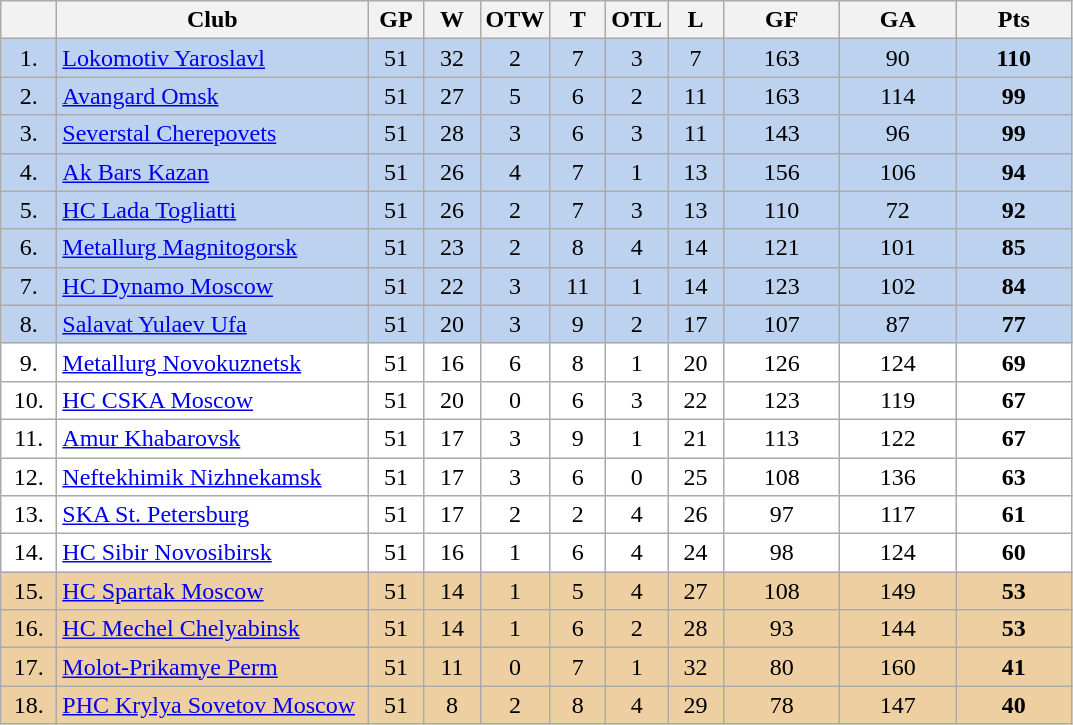<table class="wikitable">
<tr>
<th width="30"></th>
<th width="200">Club</th>
<th width="30">GP</th>
<th width="30">W</th>
<th width="30">OTW</th>
<th width="30">T</th>
<th width="30">OTL</th>
<th width="30">L</th>
<th width="70">GF</th>
<th width="70">GA</th>
<th width="70">Pts</th>
</tr>
<tr bgcolor="#BCD2EE" align="center">
<td>1.</td>
<td align="left"><a href='#'>Lokomotiv Yaroslavl</a></td>
<td>51</td>
<td>32</td>
<td>2</td>
<td>7</td>
<td>3</td>
<td>7</td>
<td>163</td>
<td>90</td>
<td><strong>110</strong></td>
</tr>
<tr bgcolor="#BCD2EE" align="center">
<td>2.</td>
<td align="left"><a href='#'>Avangard Omsk</a></td>
<td>51</td>
<td>27</td>
<td>5</td>
<td>6</td>
<td>2</td>
<td>11</td>
<td>163</td>
<td>114</td>
<td><strong>99</strong></td>
</tr>
<tr bgcolor="#BCD2EE" align="center">
<td>3.</td>
<td align="left"><a href='#'>Severstal Cherepovets</a></td>
<td>51</td>
<td>28</td>
<td>3</td>
<td>6</td>
<td>3</td>
<td>11</td>
<td>143</td>
<td>96</td>
<td><strong>99</strong></td>
</tr>
<tr bgcolor="#BCD2EE" align="center">
<td>4.</td>
<td align="left"><a href='#'>Ak Bars Kazan</a></td>
<td>51</td>
<td>26</td>
<td>4</td>
<td>7</td>
<td>1</td>
<td>13</td>
<td>156</td>
<td>106</td>
<td><strong>94</strong></td>
</tr>
<tr bgcolor="#BCD2EE" align="center">
<td>5.</td>
<td align="left"><a href='#'>HC Lada Togliatti</a></td>
<td>51</td>
<td>26</td>
<td>2</td>
<td>7</td>
<td>3</td>
<td>13</td>
<td>110</td>
<td>72</td>
<td><strong>92</strong></td>
</tr>
<tr bgcolor="#BCD2EE" align="center">
<td>6.</td>
<td align="left"><a href='#'>Metallurg Magnitogorsk</a></td>
<td>51</td>
<td>23</td>
<td>2</td>
<td>8</td>
<td>4</td>
<td>14</td>
<td>121</td>
<td>101</td>
<td><strong>85</strong></td>
</tr>
<tr bgcolor="#BCD2EE" align="center">
<td>7.</td>
<td align="left"><a href='#'>HC Dynamo Moscow</a></td>
<td>51</td>
<td>22</td>
<td>3</td>
<td>11</td>
<td>1</td>
<td>14</td>
<td>123</td>
<td>102</td>
<td><strong>84</strong></td>
</tr>
<tr bgcolor="#BCD2EE" align="center">
<td>8.</td>
<td align="left"><a href='#'>Salavat Yulaev Ufa</a></td>
<td>51</td>
<td>20</td>
<td>3</td>
<td>9</td>
<td>2</td>
<td>17</td>
<td>107</td>
<td>87</td>
<td><strong>77</strong></td>
</tr>
<tr bgcolor="#FFFFFF" align="center">
<td>9.</td>
<td align="left"><a href='#'>Metallurg Novokuznetsk</a></td>
<td>51</td>
<td>16</td>
<td>6</td>
<td>8</td>
<td>1</td>
<td>20</td>
<td>126</td>
<td>124</td>
<td><strong>69</strong></td>
</tr>
<tr bgcolor="#FFFFFF" align="center">
<td>10.</td>
<td align="left"><a href='#'>HC CSKA Moscow</a></td>
<td>51</td>
<td>20</td>
<td>0</td>
<td>6</td>
<td>3</td>
<td>22</td>
<td>123</td>
<td>119</td>
<td><strong>67</strong></td>
</tr>
<tr bgcolor="#FFFFFF" align="center">
<td>11.</td>
<td align="left"><a href='#'>Amur Khabarovsk</a></td>
<td>51</td>
<td>17</td>
<td>3</td>
<td>9</td>
<td>1</td>
<td>21</td>
<td>113</td>
<td>122</td>
<td><strong>67</strong></td>
</tr>
<tr bgcolor="#FFFFFF" align="center">
<td>12.</td>
<td align="left"><a href='#'>Neftekhimik Nizhnekamsk</a></td>
<td>51</td>
<td>17</td>
<td>3</td>
<td>6</td>
<td>0</td>
<td>25</td>
<td>108</td>
<td>136</td>
<td><strong>63</strong></td>
</tr>
<tr bgcolor="#FFFFFF" align="center">
<td>13.</td>
<td align="left"><a href='#'>SKA St. Petersburg</a></td>
<td>51</td>
<td>17</td>
<td>2</td>
<td>2</td>
<td>4</td>
<td>26</td>
<td>97</td>
<td>117</td>
<td><strong>61</strong></td>
</tr>
<tr bgcolor="#FFFFFF" align="center">
<td>14.</td>
<td align="left"><a href='#'>HC Sibir Novosibirsk</a></td>
<td>51</td>
<td>16</td>
<td>1</td>
<td>6</td>
<td>4</td>
<td>24</td>
<td>98</td>
<td>124</td>
<td><strong>60</strong></td>
</tr>
<tr bgcolor="#EECFA1" align="center">
<td>15.</td>
<td align="left"><a href='#'>HC Spartak Moscow</a></td>
<td>51</td>
<td>14</td>
<td>1</td>
<td>5</td>
<td>4</td>
<td>27</td>
<td>108</td>
<td>149</td>
<td><strong>53</strong></td>
</tr>
<tr bgcolor="#EECFA1" align="center">
<td>16.</td>
<td align="left"><a href='#'>HC Mechel Chelyabinsk</a></td>
<td>51</td>
<td>14</td>
<td>1</td>
<td>6</td>
<td>2</td>
<td>28</td>
<td>93</td>
<td>144</td>
<td><strong>53</strong></td>
</tr>
<tr bgcolor="#EECFA1" align="center">
<td>17.</td>
<td align="left"><a href='#'>Molot-Prikamye Perm</a></td>
<td>51</td>
<td>11</td>
<td>0</td>
<td>7</td>
<td>1</td>
<td>32</td>
<td>80</td>
<td>160</td>
<td><strong>41</strong></td>
</tr>
<tr bgcolor="#EECFA1" align="center">
<td>18.</td>
<td align="left"><a href='#'>PHC Krylya Sovetov Moscow</a></td>
<td>51</td>
<td>8</td>
<td>2</td>
<td>8</td>
<td>4</td>
<td>29</td>
<td>78</td>
<td>147</td>
<td><strong>40</strong></td>
</tr>
</table>
